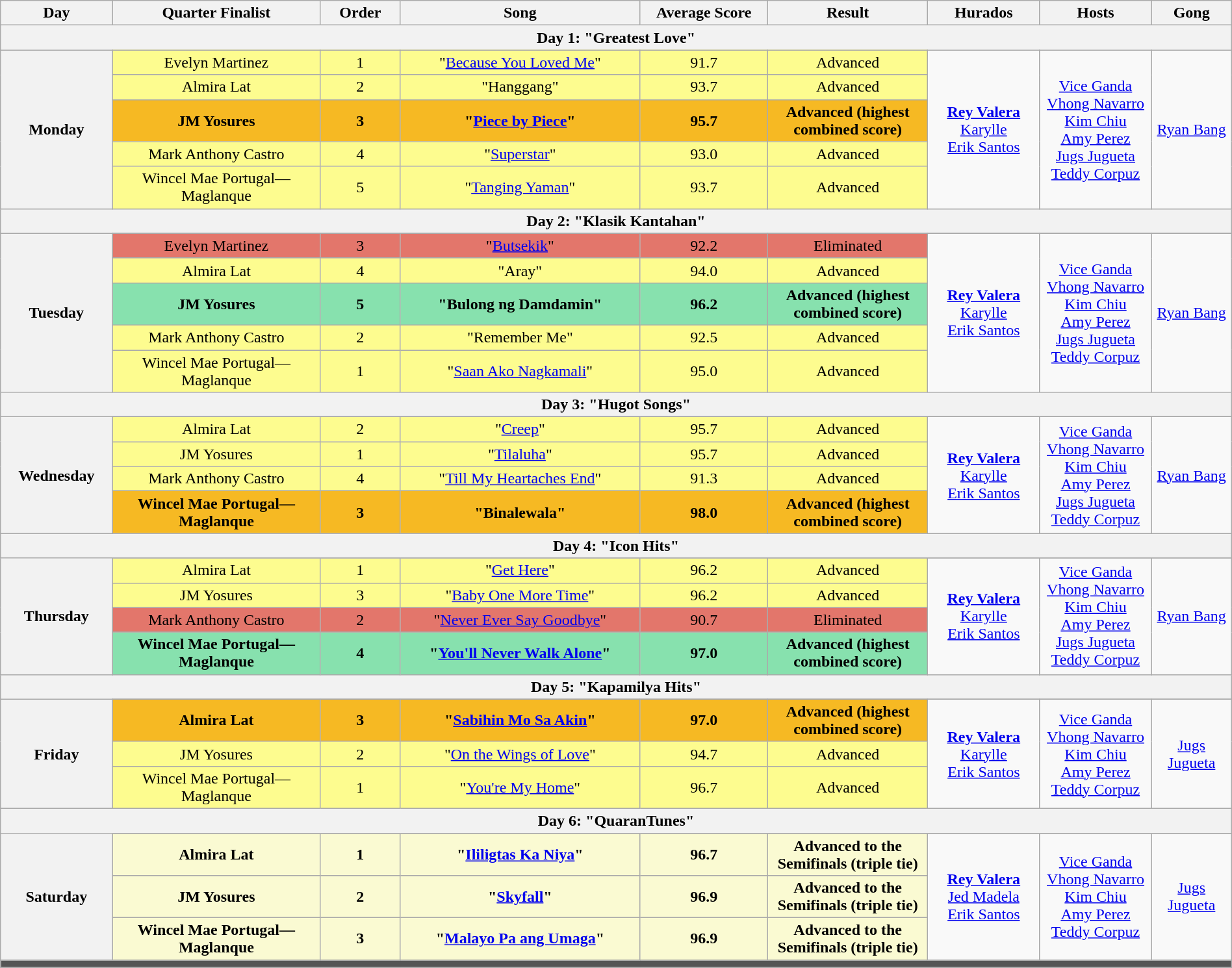<table class="wikitable mw-collapsible mw-collapsed" style="text-align:center; width:100%">
<tr>
<th width="07%">Day</th>
<th width="13%">Quarter Finalist</th>
<th width="05%">Order</th>
<th width="15%">Song</th>
<th width="08%">Average Score</th>
<th width="10%">Result</th>
<th width="07%">Hurados</th>
<th width="07%">Hosts</th>
<th width="05%">Gong</th>
</tr>
<tr>
<th colspan="9">Day 1: "Greatest Love"</th>
</tr>
<tr>
<th rowspan="5">Monday<br><small></small></th>
<td style="background-color:#FDFC8F;">Evelyn Martinez</td>
<td style="background-color:#FDFC8F;">1</td>
<td style="background-color:#FDFC8F;">"<a href='#'>Because You Loved Me</a>"</td>
<td style="background-color:#FDFC8F;">91.7</td>
<td style="background-color:#FDFC8F;">Advanced</td>
<td rowspan="5"><strong><a href='#'>Rey Valera</a></strong><br> <a href='#'>Karylle</a> <br> <a href='#'>Erik Santos</a></td>
<td rowspan="5"><a href='#'>Vice Ganda</a><br> <a href='#'>Vhong Navarro</a><br><a href='#'>Kim Chiu</a><br><a href='#'>Amy Perez</a><br><a href='#'>Jugs Jugueta</a><br><a href='#'>Teddy Corpuz</a></td>
<td rowspan="5"><a href='#'>Ryan Bang</a></td>
</tr>
<tr>
<td style="background-color:#FDFC8F;">Almira Lat</td>
<td style="background-color:#FDFC8F;">2</td>
<td style="background-color:#FDFC8F;">"Hanggang"</td>
<td style="background-color:#FDFC8F;">93.7</td>
<td style="background-color:#FDFC8F;">Advanced</td>
</tr>
<tr>
<td style="background-color:#F6B923;"><strong>JM Yosures</strong></td>
<td style="background-color:#F6B923;"><strong>3</strong></td>
<td style="background-color:#F6B923;"><strong>"<a href='#'>Piece by Piece</a>"</strong></td>
<td style="background-color:#F6B923;"><strong>95.7</strong></td>
<td style="background-color:#F6B923;"><strong>Advanced (highest combined score)</strong></td>
</tr>
<tr>
<td style="background-color:#FDFC8F;">Mark Anthony Castro</td>
<td style="background-color:#FDFC8F;">4</td>
<td style="background-color:#FDFC8F;">"<a href='#'>Superstar</a>"</td>
<td style="background-color:#FDFC8F;">93.0</td>
<td style="background-color:#FDFC8F;">Advanced</td>
</tr>
<tr>
<td style="background-color:#FDFC8F;">Wincel Mae Portugal—Maglanque</td>
<td style="background-color:#FDFC8F;">5</td>
<td style="background-color:#FDFC8F;">"<a href='#'>Tanging Yaman</a>"</td>
<td style="background-color:#FDFC8F;">93.7</td>
<td style="background-color:#FDFC8F;">Advanced</td>
</tr>
<tr>
<th colspan="9">Day 2: "Klasik Kantahan"</th>
</tr>
<tr>
<th rowspan="6">Tuesday<br><small></small></th>
</tr>
<tr>
<td style="background-color:#E3766B;">Evelyn Martinez</td>
<td style="background-color:#E3766B;">3</td>
<td style="background-color:#E3766B;">"<a href='#'>Butsekik</a>"</td>
<td style="background-color:#E3766B;">92.2</td>
<td style="background-color:#E3766B;">Eliminated</td>
<td rowspan="5"><strong><a href='#'>Rey Valera</a></strong><br> <a href='#'>Karylle</a> <br> <a href='#'>Erik Santos</a></td>
<td rowspan="5"><a href='#'>Vice Ganda</a><br> <a href='#'>Vhong Navarro</a><br><a href='#'>Kim Chiu</a><br><a href='#'>Amy Perez</a><br><a href='#'>Jugs Jugueta</a><br><a href='#'>Teddy Corpuz</a></td>
<td rowspan="5"><a href='#'>Ryan Bang</a></td>
</tr>
<tr>
<td style="background-color:#FDFC8F;">Almira Lat</td>
<td style="background-color:#FDFC8F;">4</td>
<td style="background-color:#FDFC8F;">"Aray"</td>
<td style="background-color:#FDFC8F;">94.0</td>
<td style="background-color:#FDFC8F;">Advanced</td>
</tr>
<tr>
<td style="background-color:#87E1AE;"><strong>JM Yosures</strong></td>
<td style="background-color:#87E1AE;"><strong>5</strong></td>
<td style="background-color:#87E1AE;"><strong>"Bulong ng Damdamin"</strong></td>
<td style="background-color:#87E1AE;"><strong>96.2</strong></td>
<td style="background-color:#87E1AE;"><strong>Advanced (highest combined score)</strong></td>
</tr>
<tr>
<td style="background-color:#FDFC8F;">Mark Anthony Castro</td>
<td style="background-color:#FDFC8F;">2</td>
<td style="background-color:#FDFC8F;">"Remember Me"</td>
<td style="background-color:#FDFC8F;">92.5</td>
<td style="background-color:#FDFC8F;">Advanced</td>
</tr>
<tr>
<td style="background-color:#FDFC8F;">Wincel Mae Portugal—Maglanque</td>
<td style="background-color:#FDFC8F;">1</td>
<td style="background-color:#FDFC8F;">"<a href='#'>Saan Ako Nagkamali</a>"</td>
<td style="background-color:#FDFC8F;">95.0</td>
<td style="background-color:#FDFC8F;">Advanced</td>
</tr>
<tr>
<th colspan="9">Day 3: "Hugot Songs"</th>
</tr>
<tr>
<th rowspan="5">Wednesday<br><small></small></th>
</tr>
<tr>
<td style="background-color:#FDFC8F;">Almira Lat</td>
<td style="background-color:#FDFC8F;">2</td>
<td style="background-color:#FDFC8F;">"<a href='#'>Creep</a>"</td>
<td style="background-color:#FDFC8F;">95.7</td>
<td style="background-color:#FDFC8F;">Advanced</td>
<td rowspan="4"><strong><a href='#'>Rey Valera</a></strong><br> <a href='#'>Karylle</a> <br> <a href='#'>Erik Santos</a></td>
<td rowspan="4"><a href='#'>Vice Ganda</a><br> <a href='#'>Vhong Navarro</a><br><a href='#'>Kim Chiu</a><br><a href='#'>Amy Perez</a><br><a href='#'>Jugs Jugueta</a><br><a href='#'>Teddy Corpuz</a></td>
<td rowspan="4"><a href='#'>Ryan Bang</a></td>
</tr>
<tr>
<td style="background-color:#FDFC8F;">JM Yosures</td>
<td style="background-color:#FDFC8F;">1</td>
<td style="background-color:#FDFC8F;">"<a href='#'>Tilaluha</a>"</td>
<td style="background-color:#FDFC8F;">95.7</td>
<td style="background-color:#FDFC8F;">Advanced</td>
</tr>
<tr>
<td style="background-color:#FDFC8F;">Mark Anthony Castro</td>
<td style="background-color:#FDFC8F;">4</td>
<td style="background-color:#FDFC8F;">"<a href='#'>Till My Heartaches End</a>"</td>
<td style="background-color:#FDFC8F;">91.3</td>
<td style="background-color:#FDFC8F;">Advanced</td>
</tr>
<tr>
<td style="background-color:#F6B923;"><strong>Wincel Mae Portugal—Maglanque</strong></td>
<td style="background-color:#F6B923;"><strong>3</strong></td>
<td style="background-color:#F6B923;"><strong>"Binalewala"</strong></td>
<td style="background-color:#F6B923;"><strong>98.0</strong></td>
<td style="background-color:#F6B923;"><strong>Advanced (highest combined score)</strong></td>
</tr>
<tr>
<th colspan="9">Day 4: "Icon Hits"</th>
</tr>
<tr>
<th rowspan="5">Thursday<br><small></small></th>
</tr>
<tr>
<td style="background-color:#FDFC8F;">Almira Lat</td>
<td style="background-color:#FDFC8F;">1</td>
<td style="background-color:#FDFC8F;">"<a href='#'>Get Here</a>"</td>
<td style="background-color:#FDFC8F;">96.2</td>
<td style="background-color:#FDFC8F;">Advanced</td>
<td rowspan="4"><strong><a href='#'>Rey Valera</a></strong><br> <a href='#'>Karylle</a> <br> <a href='#'>Erik Santos</a></td>
<td rowspan="4"><a href='#'>Vice Ganda</a><br> <a href='#'>Vhong Navarro</a><br><a href='#'>Kim Chiu</a><br><a href='#'>Amy Perez</a><br><a href='#'>Jugs Jugueta</a><br><a href='#'>Teddy Corpuz</a></td>
<td rowspan="4"><a href='#'>Ryan Bang</a></td>
</tr>
<tr>
<td style="background-color:#FDFC8F;">JM Yosures</td>
<td style="background-color:#FDFC8F;">3</td>
<td style="background-color:#FDFC8F;">"<a href='#'>Baby One More Time</a>"</td>
<td style="background-color:#FDFC8F;">96.2</td>
<td style="background-color:#FDFC8F;">Advanced</td>
</tr>
<tr>
<td style="background-color:#E3766B;">Mark Anthony Castro</td>
<td style="background-color:#E3766B;">2</td>
<td style="background-color:#E3766B;">"<a href='#'>Never Ever Say Goodbye</a>"</td>
<td style="background-color:#E3766B;">90.7</td>
<td style="background-color:#E3766B;">Eliminated</td>
</tr>
<tr>
<td style="background-color:#87E1AE;"><strong>Wincel Mae Portugal—Maglanque</strong></td>
<td style="background-color:#87E1AE;"><strong>4</strong></td>
<td style="background-color:#87E1AE;"><strong>"<a href='#'>You'll Never Walk Alone</a>"</strong></td>
<td style="background-color:#87E1AE;"><strong>97.0</strong></td>
<td style="background-color:#87E1AE;"><strong>Advanced (highest combined score)</strong></td>
</tr>
<tr>
<th colspan="9">Day 5: "Kapamilya Hits"</th>
</tr>
<tr>
<th rowspan="4">Friday<br><small></small></th>
</tr>
<tr>
<td style="background-color:#F6B923;"><strong>Almira Lat</strong></td>
<td style="background-color:#F6B923;"><strong>3</strong></td>
<td style="background-color:#F6B923;"><strong>"<a href='#'>Sabihin Mo Sa Akin</a>"</strong></td>
<td style="background-color:#F6B923;"><strong>97.0</strong></td>
<td style="background-color:#F6B923;"><strong>Advanced (highest combined score)</strong></td>
<td rowspan="3"><strong><a href='#'>Rey Valera</a></strong><br> <a href='#'>Karylle</a> <br> <a href='#'>Erik Santos</a></td>
<td rowspan="3"><a href='#'>Vice Ganda</a><br> <a href='#'>Vhong Navarro</a><br><a href='#'>Kim Chiu</a><br><a href='#'>Amy Perez</a><br><a href='#'>Teddy Corpuz</a></td>
<td rowspan="3"><a href='#'>Jugs Jugueta</a></td>
</tr>
<tr>
<td style="background-color:#FDFC8F;">JM Yosures</td>
<td style="background-color:#FDFC8F;">2</td>
<td style="background-color:#FDFC8F;">"<a href='#'>On the Wings of Love</a>"</td>
<td style="background-color:#FDFC8F;">94.7</td>
<td style="background-color:#FDFC8F;">Advanced</td>
</tr>
<tr>
<td style="background-color:#FDFC8F;">Wincel Mae Portugal—Maglanque</td>
<td style="background-color:#FDFC8F;">1</td>
<td style="background-color:#FDFC8F;">"<a href='#'>You're My Home</a>"</td>
<td style="background-color:#FDFC8F;">96.7</td>
<td style="background-color:#FDFC8F;">Advanced</td>
</tr>
<tr>
<th colspan="9">Day 6: "QuaranTunes"</th>
</tr>
<tr>
<th rowspan="4">Saturday<br><small></small></th>
</tr>
<tr>
<td style="background:#FAFAD2;"><strong>Almira Lat</strong></td>
<td style="background:#FAFAD2;"><strong>1</strong></td>
<td style="background:#FAFAD2;"><strong>"<a href='#'>Ililigtas Ka Niya</a>"</strong></td>
<td style="background:#FAFAD2;"><strong>96.7</strong></td>
<td style="background:#FAFAD2;"><strong>Advanced to the Semifinals (triple tie)</strong></td>
<td rowspan="3"><strong><a href='#'>Rey Valera</a></strong><br><a href='#'>Jed Madela</a> <br> <a href='#'>Erik Santos</a></td>
<td rowspan="3"><a href='#'>Vice Ganda</a><br> <a href='#'>Vhong Navarro</a><br><a href='#'>Kim Chiu</a><br><a href='#'>Amy Perez</a><br><a href='#'>Teddy Corpuz</a></td>
<td rowspan="3"><a href='#'>Jugs Jugueta</a></td>
</tr>
<tr>
<td style="background:#FAFAD2;"><strong>JM Yosures</strong></td>
<td style="background:#FAFAD2;"><strong>2</strong></td>
<td style="background:#FAFAD2;"><strong>"<a href='#'>Skyfall</a>"</strong></td>
<td style="background:#FAFAD2;"><strong>96.9</strong></td>
<td style="background:#FAFAD2;"><strong>Advanced to the Semifinals (triple tie)</strong></td>
</tr>
<tr>
<td style="background:#FAFAD2;"><strong>Wincel Mae Portugal—Maglanque</strong></td>
<td style="background:#FAFAD2;"><strong>3</strong></td>
<td style="background:#FAFAD2;"><strong>"<a href='#'>Malayo Pa ang Umaga</a>"</strong></td>
<td style="background:#FAFAD2;"><strong>96.9</strong></td>
<td style="background:#FAFAD2;"><strong>Advanced to the Semifinals (triple tie)</strong></td>
</tr>
<tr>
<th colspan="9" style="background:#555;"></th>
</tr>
<tr>
</tr>
</table>
